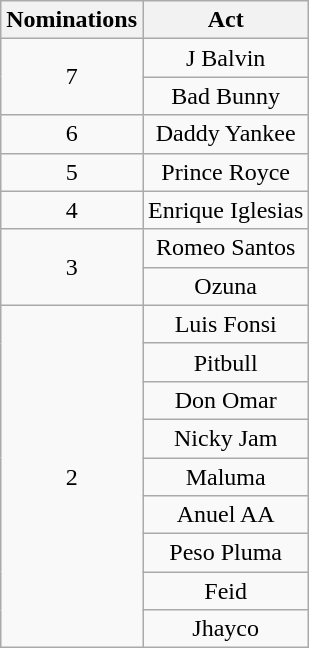<table class="wikitable" rowspan="2" style="text-align:center;">
<tr>
<th scope="col">Nominations</th>
<th scope="col">Act</th>
</tr>
<tr>
<td rowspan="2">7</td>
<td>J Balvin</td>
</tr>
<tr>
<td>Bad Bunny</td>
</tr>
<tr>
<td>6</td>
<td>Daddy Yankee</td>
</tr>
<tr>
<td>5</td>
<td>Prince Royce</td>
</tr>
<tr>
<td>4</td>
<td>Enrique Iglesias</td>
</tr>
<tr>
<td rowspan="2">3</td>
<td>Romeo Santos</td>
</tr>
<tr>
<td>Ozuna</td>
</tr>
<tr>
<td rowspan="9">2</td>
<td>Luis Fonsi</td>
</tr>
<tr>
<td>Pitbull</td>
</tr>
<tr>
<td>Don Omar</td>
</tr>
<tr>
<td>Nicky Jam</td>
</tr>
<tr>
<td>Maluma</td>
</tr>
<tr>
<td>Anuel AA</td>
</tr>
<tr>
<td>Peso Pluma</td>
</tr>
<tr>
<td>Feid</td>
</tr>
<tr>
<td>Jhayco</td>
</tr>
</table>
